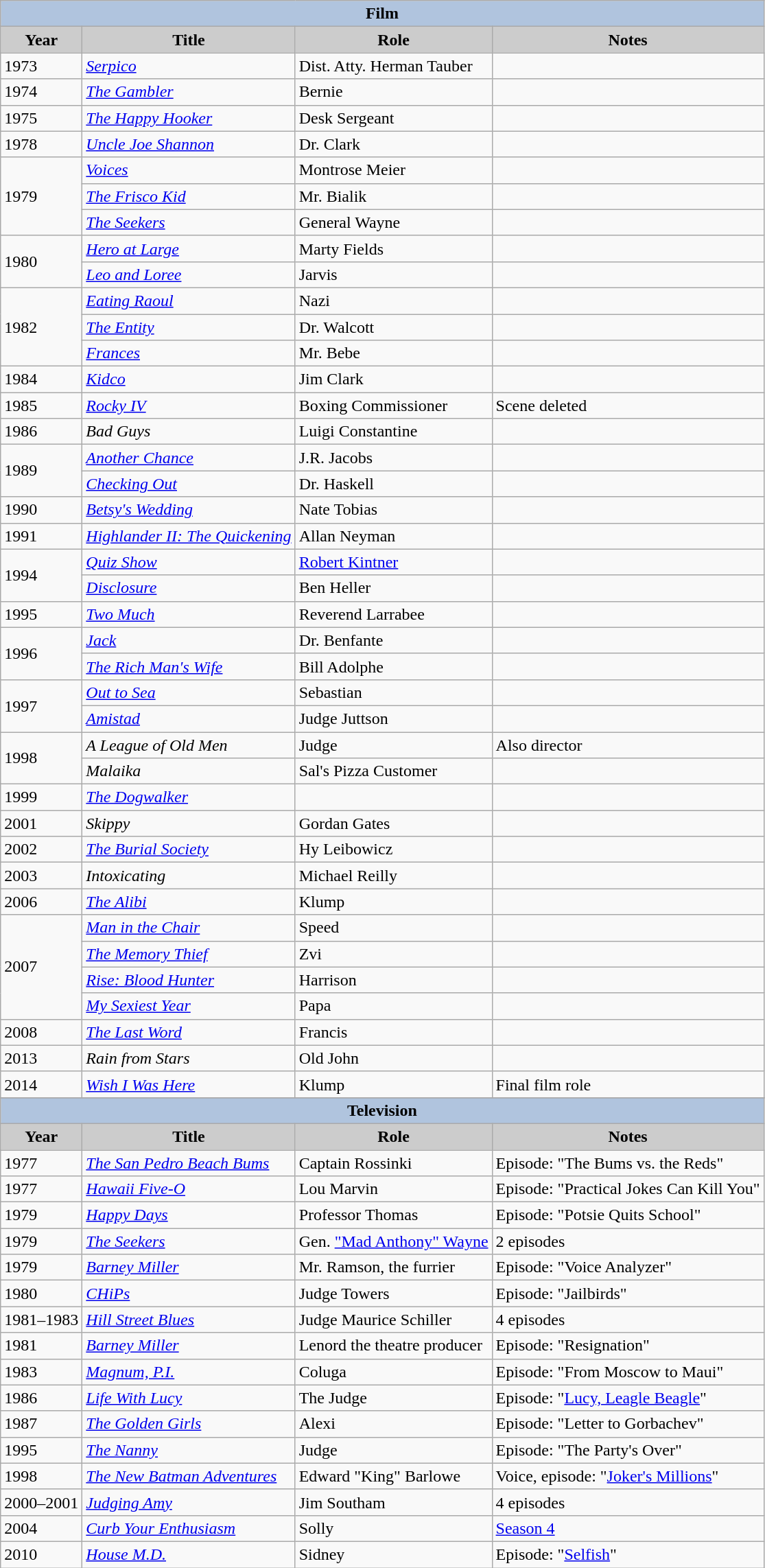<table class="wikitable" style="font-size:100%">
<tr style="text-align:center;">
<th colspan=4 style="background:#B0C4DE;">Film</th>
</tr>
<tr style="text-align:center;">
<th style="background:#ccc;">Year</th>
<th style="background:#ccc;">Title</th>
<th style="background:#ccc;">Role</th>
<th style="background:#ccc;">Notes</th>
</tr>
<tr>
<td>1973</td>
<td><em><a href='#'>Serpico</a></em></td>
<td>Dist. Atty. Herman Tauber</td>
<td></td>
</tr>
<tr>
<td>1974</td>
<td><em><a href='#'>The Gambler</a></em></td>
<td>Bernie</td>
<td></td>
</tr>
<tr>
<td>1975</td>
<td><em><a href='#'>The Happy Hooker</a></em></td>
<td>Desk Sergeant</td>
<td></td>
</tr>
<tr>
<td>1978</td>
<td><em><a href='#'>Uncle Joe Shannon</a></em></td>
<td>Dr. Clark</td>
<td></td>
</tr>
<tr>
<td rowspan="3">1979</td>
<td><em><a href='#'>Voices</a></em></td>
<td>Montrose Meier</td>
<td></td>
</tr>
<tr>
<td><em><a href='#'>The Frisco Kid</a></em></td>
<td>Mr. Bialik</td>
<td></td>
</tr>
<tr>
<td><em><a href='#'>The Seekers</a></em></td>
<td>General Wayne</td>
<td></td>
</tr>
<tr>
<td rowspan="2">1980</td>
<td><em><a href='#'>Hero at Large</a></em></td>
<td>Marty Fields</td>
<td></td>
</tr>
<tr>
<td><em><a href='#'>Leo and Loree</a></em></td>
<td>Jarvis</td>
<td></td>
</tr>
<tr>
<td rowspan="3">1982</td>
<td><em><a href='#'>Eating Raoul</a></em></td>
<td>Nazi</td>
<td></td>
</tr>
<tr>
<td><em><a href='#'>The Entity</a></em></td>
<td>Dr. Walcott</td>
<td></td>
</tr>
<tr>
<td><em><a href='#'>Frances</a></em></td>
<td>Mr. Bebe</td>
<td></td>
</tr>
<tr>
<td>1984</td>
<td><em><a href='#'>Kidco</a></em></td>
<td>Jim Clark</td>
<td></td>
</tr>
<tr>
<td>1985</td>
<td><em><a href='#'>Rocky IV</a></em></td>
<td>Boxing Commissioner</td>
<td>Scene deleted</td>
</tr>
<tr>
<td>1986</td>
<td><em>Bad Guys</em></td>
<td>Luigi Constantine</td>
<td></td>
</tr>
<tr>
<td rowspan="2">1989</td>
<td><em><a href='#'>Another Chance</a></em></td>
<td>J.R. Jacobs</td>
<td></td>
</tr>
<tr>
<td><em><a href='#'>Checking Out</a></em></td>
<td>Dr. Haskell</td>
<td></td>
</tr>
<tr>
<td>1990</td>
<td><em><a href='#'>Betsy's Wedding</a></em></td>
<td>Nate Tobias</td>
<td></td>
</tr>
<tr>
<td>1991</td>
<td><em><a href='#'>Highlander II: The Quickening</a></em></td>
<td>Allan Neyman</td>
<td></td>
</tr>
<tr>
<td rowspan="2">1994</td>
<td><em><a href='#'>Quiz Show</a></em></td>
<td><a href='#'>Robert Kintner</a></td>
<td></td>
</tr>
<tr>
<td><em><a href='#'>Disclosure</a></em></td>
<td>Ben Heller</td>
<td></td>
</tr>
<tr>
<td>1995</td>
<td><em><a href='#'>Two Much</a></em></td>
<td>Reverend Larrabee</td>
<td></td>
</tr>
<tr>
<td rowspan="2">1996</td>
<td><em><a href='#'>Jack</a></em></td>
<td>Dr. Benfante</td>
<td></td>
</tr>
<tr>
<td><em><a href='#'>The Rich Man's Wife</a></em></td>
<td>Bill Adolphe</td>
<td></td>
</tr>
<tr>
<td rowspan="2">1997</td>
<td><em><a href='#'>Out to Sea</a></em></td>
<td>Sebastian</td>
<td></td>
</tr>
<tr>
<td><em><a href='#'>Amistad</a></em></td>
<td>Judge Juttson</td>
<td></td>
</tr>
<tr>
<td rowspan="2">1998</td>
<td><em>A League of Old Men</em></td>
<td>Judge</td>
<td>Also director</td>
</tr>
<tr>
<td><em>Malaika</em></td>
<td>Sal's Pizza Customer</td>
<td></td>
</tr>
<tr>
<td>1999</td>
<td><em><a href='#'>The Dogwalker</a></em></td>
<td></td>
<td></td>
</tr>
<tr>
<td>2001</td>
<td><em>Skippy</em></td>
<td>Gordan Gates</td>
<td></td>
</tr>
<tr>
<td>2002</td>
<td><em><a href='#'>The Burial Society</a></em></td>
<td>Hy Leibowicz</td>
<td></td>
</tr>
<tr>
<td>2003</td>
<td><em>Intoxicating</em></td>
<td>Michael Reilly</td>
<td></td>
</tr>
<tr>
<td>2006</td>
<td><em><a href='#'>The Alibi</a></em></td>
<td>Klump</td>
<td></td>
</tr>
<tr>
<td rowspan="4">2007</td>
<td><em><a href='#'>Man in the Chair</a></em></td>
<td>Speed</td>
<td></td>
</tr>
<tr>
<td><em><a href='#'>The Memory Thief</a></em></td>
<td>Zvi</td>
<td></td>
</tr>
<tr>
<td><em><a href='#'>Rise: Blood Hunter</a></em></td>
<td>Harrison</td>
<td></td>
</tr>
<tr>
<td><em><a href='#'>My Sexiest Year</a></em></td>
<td>Papa</td>
<td></td>
</tr>
<tr>
<td>2008</td>
<td><em><a href='#'>The Last Word</a></em></td>
<td>Francis</td>
<td></td>
</tr>
<tr>
<td>2013</td>
<td><em>Rain from Stars</em></td>
<td>Old John</td>
<td></td>
</tr>
<tr>
<td>2014</td>
<td><em><a href='#'>Wish I Was Here</a></em></td>
<td>Klump</td>
<td>Final film role</td>
</tr>
<tr>
</tr>
<tr style="text-align:center;">
<th colspan=4 style="background:#B0C4DE;">Television</th>
</tr>
<tr style="text-align:center;">
<th style="background:#ccc;">Year</th>
<th style="background:#ccc;">Title</th>
<th style="background:#ccc;">Role</th>
<th style="background:#ccc;">Notes</th>
</tr>
<tr>
<td>1977</td>
<td><em><a href='#'>The San Pedro Beach Bums</a></em></td>
<td>Captain Rossinki</td>
<td>Episode: "The Bums vs. the Reds"</td>
</tr>
<tr>
<td>1977</td>
<td><em><a href='#'>Hawaii Five-O</a></em></td>
<td>Lou Marvin</td>
<td>Episode: "Practical Jokes Can Kill You"</td>
</tr>
<tr>
<td>1979</td>
<td><em><a href='#'>Happy Days</a></em></td>
<td>Professor Thomas</td>
<td>Episode: "Potsie Quits School"</td>
</tr>
<tr>
<td>1979</td>
<td><em><a href='#'>The Seekers</a></em></td>
<td>Gen. <a href='#'>"Mad Anthony" Wayne</a></td>
<td>2 episodes</td>
</tr>
<tr>
<td>1979</td>
<td><em><a href='#'>Barney Miller</a></em></td>
<td>Mr. Ramson, the furrier</td>
<td>Episode: "Voice Analyzer"</td>
</tr>
<tr>
<td>1980</td>
<td><em><a href='#'>CHiPs</a></em></td>
<td>Judge Towers</td>
<td>Episode: "Jailbirds"</td>
</tr>
<tr>
<td>1981–1983</td>
<td><em><a href='#'>Hill Street Blues</a></em></td>
<td>Judge Maurice Schiller</td>
<td>4 episodes</td>
</tr>
<tr>
<td>1981</td>
<td><em><a href='#'>Barney Miller</a></em></td>
<td>Lenord the theatre producer</td>
<td>Episode: "Resignation"</td>
</tr>
<tr>
<td>1983</td>
<td><em><a href='#'>Magnum, P.I.</a></em></td>
<td>Coluga</td>
<td>Episode: "From Moscow to Maui"</td>
</tr>
<tr>
<td>1986</td>
<td><em><a href='#'>Life With Lucy</a></em></td>
<td>The Judge</td>
<td>Episode: "<a href='#'>Lucy, Leagle Beagle</a>"</td>
</tr>
<tr>
<td>1987</td>
<td><em><a href='#'>The Golden Girls</a></em></td>
<td>Alexi</td>
<td>Episode: "Letter to Gorbachev"</td>
</tr>
<tr>
<td>1995</td>
<td><em><a href='#'>The Nanny</a></em></td>
<td>Judge</td>
<td>Episode: "The Party's Over"</td>
</tr>
<tr>
<td>1998</td>
<td><em><a href='#'>The New Batman Adventures</a></em></td>
<td>Edward "King" Barlowe</td>
<td>Voice, episode: "<a href='#'>Joker's Millions</a>"</td>
</tr>
<tr>
<td>2000–2001</td>
<td><em><a href='#'>Judging Amy</a></em></td>
<td>Jim Southam</td>
<td>4 episodes</td>
</tr>
<tr>
<td>2004</td>
<td><em><a href='#'>Curb Your Enthusiasm</a></em></td>
<td>Solly</td>
<td><a href='#'>Season 4</a></td>
</tr>
<tr>
<td>2010</td>
<td><em><a href='#'>House M.D.</a></em></td>
<td>Sidney</td>
<td>Episode: "<a href='#'>Selfish</a>"</td>
</tr>
</table>
